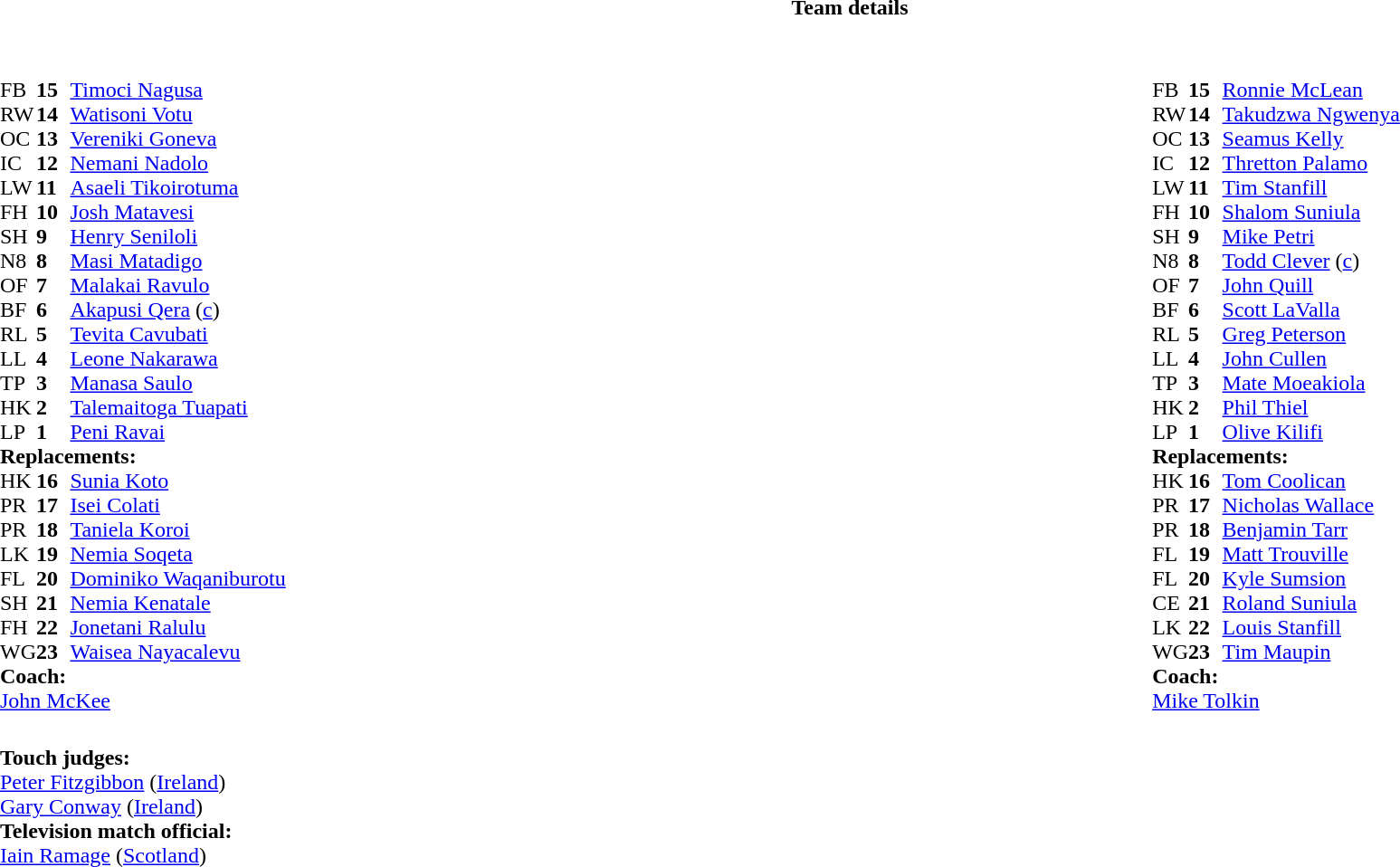<table border="0" width="100%" class="collapsible collapsed">
<tr>
<th>Team details</th>
</tr>
<tr>
<td><br><table width="100%">
<tr>
<td valign="top" width="50%"><br><table style="font-size: 100%" cellspacing="0" cellpadding="0">
<tr>
<th width="25"></th>
<th width="25"></th>
</tr>
<tr>
<td>FB</td>
<td><strong>15</strong></td>
<td><a href='#'>Timoci Nagusa</a></td>
<td></td>
<td colspan=2></td>
</tr>
<tr>
<td>RW</td>
<td><strong>14</strong></td>
<td><a href='#'>Watisoni Votu</a></td>
<td></td>
</tr>
<tr>
<td>OC</td>
<td><strong>13</strong></td>
<td><a href='#'>Vereniki Goneva</a></td>
</tr>
<tr>
<td>IC</td>
<td><strong>12</strong></td>
<td><a href='#'>Nemani Nadolo</a></td>
<td></td>
<td></td>
</tr>
<tr>
<td>LW</td>
<td><strong>11</strong></td>
<td><a href='#'>Asaeli Tikoirotuma</a></td>
</tr>
<tr>
<td>FH</td>
<td><strong>10</strong></td>
<td><a href='#'>Josh Matavesi</a></td>
</tr>
<tr>
<td>SH</td>
<td><strong>9</strong></td>
<td><a href='#'>Henry Seniloli</a></td>
<td></td>
<td></td>
</tr>
<tr>
<td>N8</td>
<td><strong>8</strong></td>
<td><a href='#'>Masi Matadigo</a></td>
<td></td>
<td></td>
<td></td>
<td></td>
</tr>
<tr>
<td>OF</td>
<td><strong>7</strong></td>
<td><a href='#'>Malakai Ravulo</a></td>
</tr>
<tr>
<td>BF</td>
<td><strong>6</strong></td>
<td><a href='#'>Akapusi Qera</a> (<a href='#'>c</a>)</td>
</tr>
<tr>
<td>RL</td>
<td><strong>5</strong></td>
<td><a href='#'>Tevita Cavubati</a></td>
<td></td>
<td></td>
</tr>
<tr>
<td>LL</td>
<td><strong>4</strong></td>
<td><a href='#'>Leone Nakarawa</a></td>
</tr>
<tr>
<td>TP</td>
<td><strong>3</strong></td>
<td><a href='#'>Manasa Saulo</a></td>
<td></td>
<td></td>
</tr>
<tr>
<td>HK</td>
<td><strong>2</strong></td>
<td><a href='#'>Talemaitoga Tuapati</a></td>
<td></td>
<td></td>
<td></td>
<td></td>
</tr>
<tr>
<td>LP</td>
<td><strong>1</strong></td>
<td><a href='#'>Peni Ravai</a></td>
<td></td>
<td></td>
</tr>
<tr>
<td colspan=3><strong>Replacements:</strong></td>
</tr>
<tr>
<td>HK</td>
<td><strong>16</strong></td>
<td><a href='#'>Sunia Koto</a></td>
<td></td>
<td></td>
<td></td>
<td></td>
</tr>
<tr>
<td>PR</td>
<td><strong>17</strong></td>
<td><a href='#'>Isei Colati</a></td>
<td></td>
<td></td>
</tr>
<tr>
<td>PR</td>
<td><strong>18</strong></td>
<td><a href='#'>Taniela Koroi</a></td>
<td></td>
<td></td>
</tr>
<tr>
<td>LK</td>
<td><strong>19</strong></td>
<td><a href='#'>Nemia Soqeta</a></td>
<td></td>
<td></td>
</tr>
<tr>
<td>FL</td>
<td><strong>20</strong></td>
<td><a href='#'>Dominiko Waqaniburotu</a></td>
<td></td>
<td></td>
<td></td>
<td></td>
</tr>
<tr>
<td>SH</td>
<td><strong>21</strong></td>
<td><a href='#'>Nemia Kenatale</a></td>
<td></td>
<td></td>
</tr>
<tr>
<td>FH</td>
<td><strong>22</strong></td>
<td><a href='#'>Jonetani Ralulu</a></td>
<td></td>
<td></td>
<td></td>
</tr>
<tr>
<td>WG</td>
<td><strong>23</strong></td>
<td><a href='#'>Waisea Nayacalevu</a></td>
<td></td>
<td></td>
</tr>
<tr>
<td colspan=3><strong>Coach:</strong></td>
</tr>
<tr>
<td colspan="4"> <a href='#'>John McKee</a></td>
</tr>
</table>
</td>
<td valign="top" width="50%"><br><table style="font-size: 100%" cellspacing="0" cellpadding="0" align="center">
<tr>
<th width="25"></th>
<th width="25"></th>
</tr>
<tr>
<td>FB</td>
<td><strong>15</strong></td>
<td><a href='#'>Ronnie McLean</a></td>
</tr>
<tr>
<td>RW</td>
<td><strong>14</strong></td>
<td><a href='#'>Takudzwa Ngwenya</a></td>
</tr>
<tr>
<td>OC</td>
<td><strong>13</strong></td>
<td><a href='#'>Seamus Kelly</a></td>
</tr>
<tr>
<td>IC</td>
<td><strong>12</strong></td>
<td><a href='#'>Thretton Palamo</a></td>
</tr>
<tr>
<td>LW</td>
<td><strong>11</strong></td>
<td><a href='#'>Tim Stanfill</a></td>
</tr>
<tr>
<td>FH</td>
<td><strong>10</strong></td>
<td><a href='#'>Shalom Suniula</a></td>
</tr>
<tr>
<td>SH</td>
<td><strong>9</strong></td>
<td><a href='#'>Mike Petri</a></td>
</tr>
<tr>
<td>N8</td>
<td><strong>8</strong></td>
<td><a href='#'>Todd Clever</a> (<a href='#'>c</a>)</td>
<td></td>
<td></td>
</tr>
<tr>
<td>OF</td>
<td><strong>7</strong></td>
<td><a href='#'>John Quill</a></td>
<td></td>
<td colspan=2></td>
</tr>
<tr>
<td>BF</td>
<td><strong>6</strong></td>
<td><a href='#'>Scott LaValla</a></td>
</tr>
<tr>
<td>RL</td>
<td><strong>5</strong></td>
<td><a href='#'>Greg Peterson</a></td>
</tr>
<tr>
<td>LL</td>
<td><strong>4</strong></td>
<td><a href='#'>John Cullen</a></td>
<td></td>
<td></td>
</tr>
<tr>
<td>TP</td>
<td><strong>3</strong></td>
<td><a href='#'>Mate Moeakiola</a></td>
</tr>
<tr>
<td>HK</td>
<td><strong>2</strong></td>
<td><a href='#'>Phil Thiel</a></td>
</tr>
<tr>
<td>LP</td>
<td><strong>1</strong></td>
<td><a href='#'>Olive Kilifi</a></td>
<td></td>
<td></td>
</tr>
<tr>
<td colspan=3><strong>Replacements:</strong></td>
</tr>
<tr>
<td>HK</td>
<td><strong>16</strong></td>
<td><a href='#'>Tom Coolican</a></td>
</tr>
<tr>
<td>PR</td>
<td><strong>17</strong></td>
<td><a href='#'>Nicholas Wallace</a></td>
<td></td>
<td></td>
</tr>
<tr>
<td>PR</td>
<td><strong>18</strong></td>
<td><a href='#'>Benjamin Tarr</a></td>
</tr>
<tr>
<td>FL</td>
<td><strong>19</strong></td>
<td><a href='#'>Matt Trouville</a></td>
<td></td>
<td></td>
</tr>
<tr>
<td>FL</td>
<td><strong>20</strong></td>
<td><a href='#'>Kyle Sumsion</a></td>
<td></td>
<td></td>
<td></td>
</tr>
<tr>
<td>CE</td>
<td><strong>21</strong></td>
<td><a href='#'>Roland Suniula</a></td>
</tr>
<tr>
<td>LK</td>
<td><strong>22</strong></td>
<td><a href='#'>Louis Stanfill</a></td>
<td></td>
<td></td>
</tr>
<tr>
<td>WG</td>
<td><strong>23</strong></td>
<td><a href='#'>Tim Maupin</a></td>
</tr>
<tr>
<td colspan=3><strong>Coach:</strong></td>
</tr>
<tr>
<td colspan="4"> <a href='#'>Mike Tolkin</a></td>
</tr>
</table>
</td>
</tr>
</table>
<table width=100% style="font-size: 100%">
<tr>
<td><br><strong>Touch judges:</strong>
<br><a href='#'>Peter Fitzgibbon</a> (<a href='#'>Ireland</a>)
<br><a href='#'>Gary Conway</a> (<a href='#'>Ireland</a>)
<br><strong>Television match official:</strong>
<br><a href='#'>Iain Ramage</a> (<a href='#'>Scotland</a>)</td>
</tr>
</table>
</td>
</tr>
</table>
